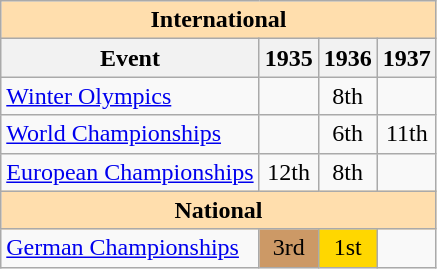<table class="wikitable" style="text-align:center">
<tr>
<th style="background-color: #ffdead; " colspan=4 align=center>International</th>
</tr>
<tr>
<th>Event</th>
<th>1935</th>
<th>1936</th>
<th>1937</th>
</tr>
<tr>
<td align=left><a href='#'>Winter Olympics</a></td>
<td></td>
<td>8th</td>
<td></td>
</tr>
<tr>
<td align=left><a href='#'>World Championships</a></td>
<td></td>
<td>6th</td>
<td>11th</td>
</tr>
<tr>
<td align=left><a href='#'>European Championships</a></td>
<td>12th</td>
<td>8th</td>
<td></td>
</tr>
<tr>
<th style="background-color: #ffdead; " colspan=4 align=center>National</th>
</tr>
<tr>
<td align=left><a href='#'>German Championships</a></td>
<td bgcolor=cc9966>3rd</td>
<td bgcolor=gold>1st</td>
<td></td>
</tr>
</table>
